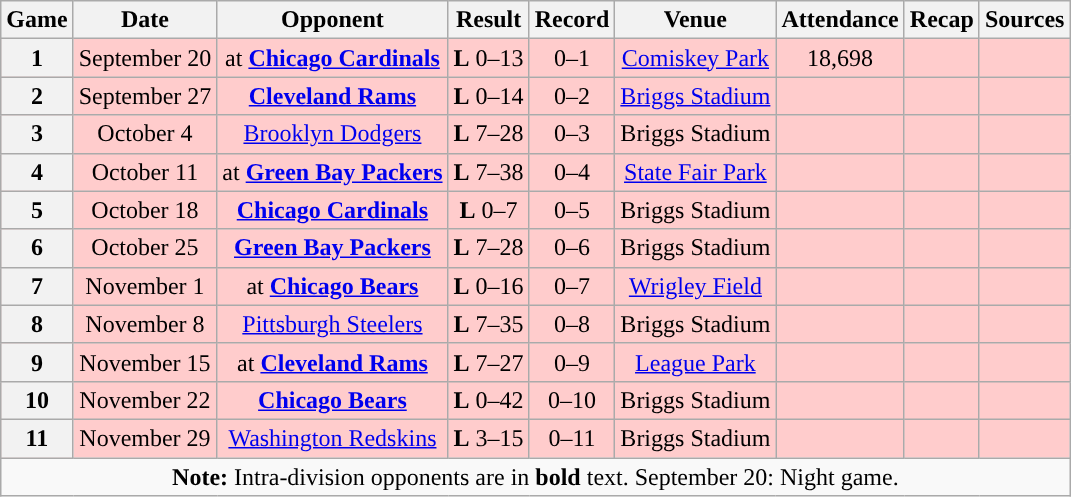<table class="wikitable" style="text-align:center">
<tr>
<th>Game</th>
<th>Date</th>
<th>Opponent</th>
<th>Result</th>
<th>Record</th>
<th>Venue</th>
<th>Attendance</th>
<th>Recap</th>
<th>Sources</th>
</tr>
<tr style="background:#fcc">
<th>1</th>
<td>September 20</td>
<td>at <strong><a href='#'>Chicago Cardinals</a></strong></td>
<td><strong>L</strong> 0–13</td>
<td>0–1</td>
<td><a href='#'>Comiskey Park</a></td>
<td>18,698</td>
<td></td>
<td></td>
</tr>
<tr style="background:#fcc">
<th>2</th>
<td>September 27</td>
<td><strong><a href='#'>Cleveland Rams</a></strong></td>
<td><strong>L</strong> 0–14</td>
<td>0–2</td>
<td><a href='#'>Briggs Stadium</a></td>
<td></td>
<td></td>
<td></td>
</tr>
<tr style="background:#fcc">
<th>3</th>
<td>October 4</td>
<td><a href='#'>Brooklyn Dodgers</a></td>
<td><strong>L</strong> 7–28</td>
<td>0–3</td>
<td>Briggs Stadium</td>
<td></td>
<td></td>
<td></td>
</tr>
<tr style="background:#fcc">
<th>4</th>
<td>October 11</td>
<td>at <strong><a href='#'>Green Bay Packers</a></strong></td>
<td><strong>L</strong> 7–38</td>
<td>0–4</td>
<td><a href='#'>State Fair Park</a></td>
<td></td>
<td></td>
<td></td>
</tr>
<tr style="background:#fcc">
<th>5</th>
<td>October 18</td>
<td><strong><a href='#'>Chicago Cardinals</a></strong></td>
<td><strong>L</strong> 0–7</td>
<td>0–5</td>
<td>Briggs Stadium</td>
<td></td>
<td></td>
<td></td>
</tr>
<tr style="background:#fcc">
<th>6</th>
<td>October 25</td>
<td><strong><a href='#'>Green Bay Packers</a></strong></td>
<td><strong>L</strong> 7–28</td>
<td>0–6</td>
<td>Briggs Stadium</td>
<td></td>
<td></td>
<td></td>
</tr>
<tr style="background:#fcc">
<th>7</th>
<td>November 1</td>
<td>at <strong><a href='#'>Chicago Bears</a></strong></td>
<td><strong>L</strong> 0–16</td>
<td>0–7</td>
<td><a href='#'>Wrigley Field</a></td>
<td></td>
<td></td>
<td></td>
</tr>
<tr style="background:#fcc">
<th>8</th>
<td>November 8</td>
<td><a href='#'>Pittsburgh Steelers</a></td>
<td><strong>L</strong> 7–35</td>
<td>0–8</td>
<td>Briggs Stadium</td>
<td></td>
<td></td>
<td></td>
</tr>
<tr style="background:#fcc">
<th>9</th>
<td>November 15</td>
<td>at <strong><a href='#'>Cleveland Rams</a></strong></td>
<td><strong>L</strong> 7–27</td>
<td>0–9</td>
<td><a href='#'>League Park</a></td>
<td></td>
<td></td>
<td></td>
</tr>
<tr style="background:#fcc">
<th>10</th>
<td>November 22</td>
<td><strong><a href='#'>Chicago Bears</a></strong></td>
<td><strong>L</strong> 0–42</td>
<td>0–10</td>
<td>Briggs Stadium</td>
<td></td>
<td></td>
<td></td>
</tr>
<tr style="background:#fcc">
<th>11</th>
<td>November 29</td>
<td><a href='#'>Washington Redskins</a></td>
<td><strong>L</strong> 3–15</td>
<td>0–11</td>
<td>Briggs Stadium</td>
<td></td>
<td></td>
<td></td>
</tr>
<tr>
<td colspan="10"><strong>Note:</strong> Intra-division opponents are in <strong>bold</strong> text. September 20: Night game.</td>
</tr>
</table>
